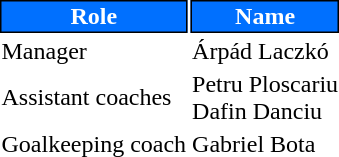<table class="toccolours">
<tr>
<th style="background:#0070FF;color:#FFFFFF;border:1px solid #000000;">Role</th>
<th style="background:#0070FF;color:#FFFFFF;border:1px solid #000000;">Name</th>
</tr>
<tr>
<td>Manager</td>
<td> Árpád Laczkó</td>
</tr>
<tr>
<td>Assistant coaches</td>
<td> Petru Ploscariu <br>  Dafin Danciu</td>
</tr>
<tr>
<td>Goalkeeping coach</td>
<td> Gabriel Bota</td>
</tr>
</table>
